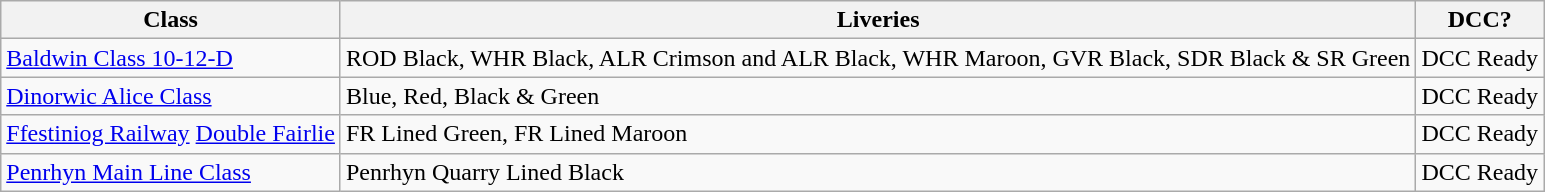<table class="wikitable">
<tr>
<th>Class</th>
<th>Liveries</th>
<th>DCC?</th>
</tr>
<tr>
<td><a href='#'>Baldwin Class 10-12-D</a></td>
<td>ROD Black, WHR Black, ALR Crimson and ALR Black, WHR Maroon, GVR Black, SDR Black & SR Green</td>
<td>DCC Ready</td>
</tr>
<tr>
<td><a href='#'>Dinorwic Alice Class</a></td>
<td>Blue, Red, Black & Green</td>
<td>DCC Ready</td>
</tr>
<tr>
<td><a href='#'>Ffestiniog Railway</a> <a href='#'>Double Fairlie</a></td>
<td>FR Lined Green, FR Lined Maroon</td>
<td>DCC Ready</td>
</tr>
<tr>
<td><a href='#'>Penrhyn Main Line Class</a></td>
<td>Penrhyn Quarry Lined Black</td>
<td>DCC Ready</td>
</tr>
</table>
